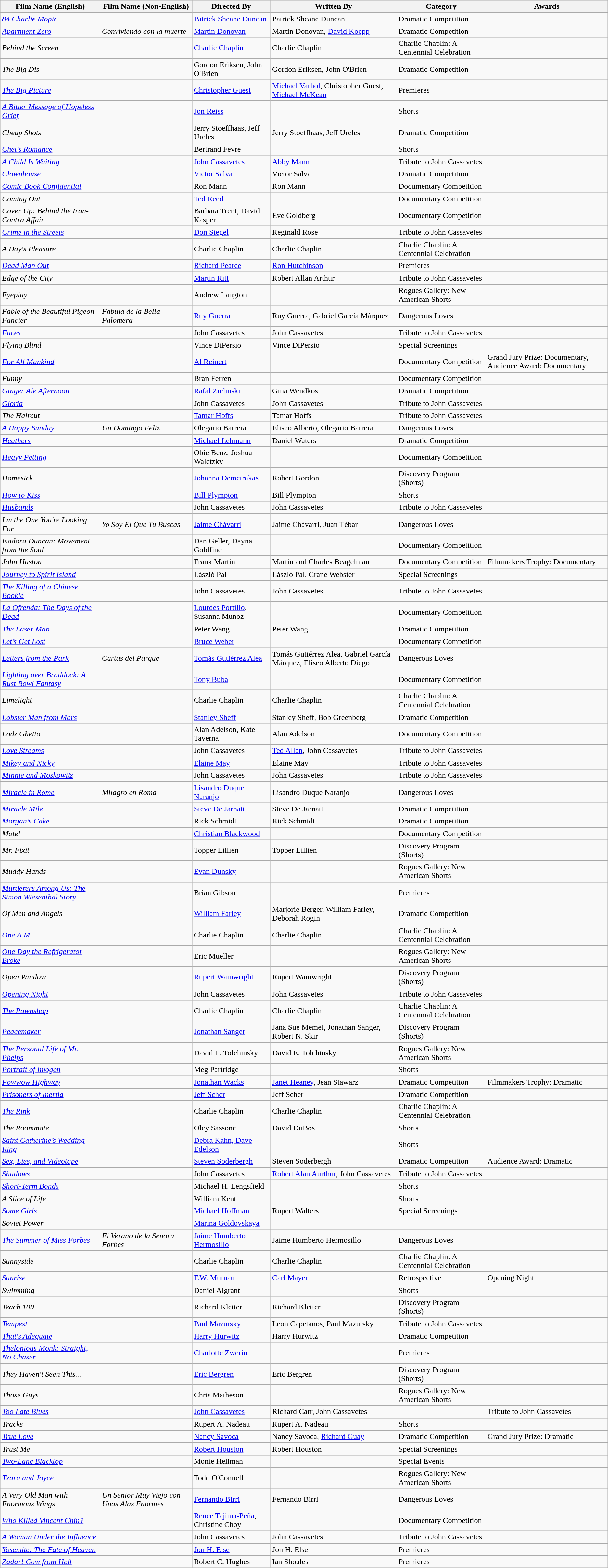<table class="wikitable">
<tr>
<th>Film Name (English)</th>
<th>Film Name (Non-English)</th>
<th>Directed By</th>
<th>Written By</th>
<th>Category</th>
<th>Awards</th>
</tr>
<tr>
<td><em><a href='#'>84 Charlie Mopic</a></em></td>
<td></td>
<td><a href='#'>Patrick Sheane Duncan</a></td>
<td>Patrick Sheane Duncan</td>
<td>Dramatic Competition</td>
<td></td>
</tr>
<tr>
<td><em><a href='#'>Apartment Zero</a></em></td>
<td><em>Conviviendo con la muerte</em></td>
<td><a href='#'>Martin Donovan</a></td>
<td>Martin Donovan, <a href='#'>David Koepp</a></td>
<td>Dramatic Competition</td>
<td></td>
</tr>
<tr>
<td><em>Behind the Screen</em></td>
<td></td>
<td><a href='#'>Charlie Chaplin</a></td>
<td>Charlie Chaplin</td>
<td>Charlie Chaplin: A Centennial Celebration</td>
<td></td>
</tr>
<tr>
<td><em>The Big Dis</em></td>
<td></td>
<td>Gordon Eriksen, John O'Brien</td>
<td>Gordon Eriksen, John O'Brien</td>
<td>Dramatic Competition</td>
<td></td>
</tr>
<tr>
<td><em><a href='#'>The Big Picture</a></em></td>
<td></td>
<td><a href='#'>Christopher Guest</a></td>
<td><a href='#'>Michael Varhol</a>, Christopher Guest, <a href='#'>Michael McKean</a></td>
<td>Premieres</td>
<td></td>
</tr>
<tr>
<td><em><a href='#'>A Bitter Message of Hopeless Grief</a></em></td>
<td></td>
<td><a href='#'>Jon Reiss</a></td>
<td></td>
<td>Shorts</td>
<td></td>
</tr>
<tr>
<td><em>Cheap Shots</em></td>
<td></td>
<td>Jerry Stoeffhaas, Jeff Ureles</td>
<td>Jerry Stoeffhaas, Jeff Ureles</td>
<td>Dramatic Competition</td>
<td></td>
</tr>
<tr>
<td><em><a href='#'>Chet's Romance</a></em></td>
<td></td>
<td>Bertrand Fevre</td>
<td></td>
<td>Shorts</td>
<td></td>
</tr>
<tr>
<td><em><a href='#'>A Child Is Waiting</a></em></td>
<td></td>
<td><a href='#'>John Cassavetes</a></td>
<td><a href='#'>Abby Mann</a></td>
<td>Tribute to John Cassavetes</td>
<td></td>
</tr>
<tr>
<td><em><a href='#'>Clownhouse</a></em></td>
<td></td>
<td><a href='#'>Victor Salva</a></td>
<td>Victor Salva</td>
<td>Dramatic Competition</td>
<td></td>
</tr>
<tr>
<td><em><a href='#'>Comic Book Confidential</a></em></td>
<td></td>
<td>Ron Mann</td>
<td>Ron Mann</td>
<td>Documentary Competition</td>
<td></td>
</tr>
<tr>
<td><em>Coming Out</em></td>
<td></td>
<td><a href='#'>Ted Reed</a></td>
<td></td>
<td>Documentary Competition</td>
<td></td>
</tr>
<tr>
<td><em>Cover Up: Behind the Iran-Contra Affair</em></td>
<td></td>
<td>Barbara Trent, David Kasper</td>
<td>Eve Goldberg</td>
<td>Documentary Competition</td>
<td></td>
</tr>
<tr>
<td><em><a href='#'>Crime in the Streets</a></em></td>
<td></td>
<td><a href='#'>Don Siegel</a></td>
<td>Reginald Rose</td>
<td>Tribute to John Cassavetes</td>
<td></td>
</tr>
<tr>
<td><em>A Day's Pleasure</em></td>
<td></td>
<td>Charlie Chaplin</td>
<td>Charlie Chaplin</td>
<td>Charlie Chaplin: A Centennial Celebration</td>
<td></td>
</tr>
<tr>
<td><em><a href='#'>Dead Man Out</a></em></td>
<td></td>
<td><a href='#'>Richard Pearce</a></td>
<td><a href='#'>Ron Hutchinson</a></td>
<td>Premieres</td>
<td></td>
</tr>
<tr>
<td><em>Edge of the City</em></td>
<td></td>
<td><a href='#'>Martin Ritt</a></td>
<td>Robert Allan Arthur</td>
<td>Tribute to John Cassavetes</td>
<td></td>
</tr>
<tr>
<td><em>Eyeplay</em></td>
<td></td>
<td>Andrew Langton</td>
<td></td>
<td>Rogues Gallery: New American Shorts</td>
<td></td>
</tr>
<tr>
<td><em>Fable of the Beautiful Pigeon Fancier</em></td>
<td><em>Fabula de la Bella Palomera</em></td>
<td><a href='#'>Ruy Guerra</a></td>
<td>Ruy Guerra, Gabriel García Márquez</td>
<td>Dangerous Loves</td>
<td></td>
</tr>
<tr>
<td><em><a href='#'>Faces</a></em></td>
<td></td>
<td>John Cassavetes</td>
<td>John Cassavetes</td>
<td>Tribute to John Cassavetes</td>
<td></td>
</tr>
<tr>
<td><em>Flying Blind</em></td>
<td></td>
<td>Vince DiPersio</td>
<td>Vince DiPersio</td>
<td>Special Screenings</td>
<td></td>
</tr>
<tr>
<td><em><a href='#'>For All Mankind</a></em></td>
<td></td>
<td><a href='#'>Al Reinert</a></td>
<td></td>
<td>Documentary Competition</td>
<td>Grand Jury Prize: Documentary, Audience Award: Documentary</td>
</tr>
<tr>
<td><em>Funny</em></td>
<td></td>
<td>Bran Ferren</td>
<td></td>
<td>Documentary Competition</td>
<td></td>
</tr>
<tr>
<td><em><a href='#'>Ginger Ale Afternoon</a></em></td>
<td></td>
<td><a href='#'>Rafal Zielinski</a></td>
<td>Gina Wendkos</td>
<td>Dramatic Competition</td>
<td></td>
</tr>
<tr>
<td><em><a href='#'>Gloria</a></em></td>
<td></td>
<td>John Cassavetes</td>
<td>John Cassavetes</td>
<td>Tribute to John Cassavetes</td>
<td></td>
</tr>
<tr>
<td><em>The Haircut</em></td>
<td></td>
<td><a href='#'>Tamar Hoffs</a></td>
<td>Tamar Hoffs</td>
<td>Tribute to John Cassavetes</td>
<td></td>
</tr>
<tr>
<td><em><a href='#'>A Happy Sunday</a></em></td>
<td><em>Un Domingo Feliz</em></td>
<td>Olegario Barrera</td>
<td>Eliseo Alberto, Olegario Barrera</td>
<td>Dangerous Loves</td>
<td></td>
</tr>
<tr>
<td><em><a href='#'>Heathers</a></em></td>
<td></td>
<td><a href='#'>Michael Lehmann</a></td>
<td>Daniel Waters</td>
<td>Dramatic Competition</td>
<td></td>
</tr>
<tr>
<td><em><a href='#'>Heavy Petting</a></em></td>
<td></td>
<td>Obie Benz, Joshua Waletzky</td>
<td></td>
<td>Documentary Competition</td>
<td></td>
</tr>
<tr>
<td><em>Homesick</em></td>
<td></td>
<td><a href='#'>Johanna Demetrakas</a></td>
<td>Robert Gordon</td>
<td>Discovery Program (Shorts)</td>
<td></td>
</tr>
<tr>
<td><em><a href='#'>How to Kiss</a></em></td>
<td></td>
<td><a href='#'>Bill Plympton</a></td>
<td>Bill Plympton</td>
<td>Shorts</td>
<td></td>
</tr>
<tr>
<td><em><a href='#'>Husbands</a></em></td>
<td></td>
<td>John Cassavetes</td>
<td>John Cassavetes</td>
<td>Tribute to John Cassavetes</td>
<td></td>
</tr>
<tr>
<td><em>I'm the One You're Looking For</em></td>
<td><em>Yo Soy El Que Tu Buscas</em></td>
<td><a href='#'>Jaime Chávarri</a></td>
<td>Jaime Chávarri, Juan Tébar</td>
<td>Dangerous Loves</td>
<td></td>
</tr>
<tr>
<td><em>Isadora Duncan: Movement from the Soul</em></td>
<td></td>
<td>Dan Geller, Dayna Goldfine</td>
<td></td>
<td>Documentary Competition</td>
<td></td>
</tr>
<tr>
<td><em>John Huston</em></td>
<td></td>
<td>Frank Martin</td>
<td>Martin and Charles Beagelman</td>
<td>Documentary Competition</td>
<td>Filmmakers Trophy: Documentary</td>
</tr>
<tr>
<td><em><a href='#'>Journey to Spirit Island</a></em></td>
<td></td>
<td>László Pal</td>
<td>László Pal, Crane Webster</td>
<td>Special Screenings</td>
<td></td>
</tr>
<tr>
<td><em><a href='#'>The Killing of a Chinese Bookie</a></em></td>
<td></td>
<td>John Cassavetes</td>
<td>John Cassavetes</td>
<td>Tribute to John Cassavetes</td>
<td></td>
</tr>
<tr>
<td><em><a href='#'>La Ofrenda: The Days of the Dead</a></em></td>
<td></td>
<td><a href='#'>Lourdes Portillo</a>, Susanna Munoz</td>
<td></td>
<td>Documentary Competition</td>
<td></td>
</tr>
<tr>
<td><em><a href='#'>The Laser Man</a></em></td>
<td></td>
<td>Peter Wang</td>
<td>Peter Wang</td>
<td>Dramatic Competition</td>
<td></td>
</tr>
<tr>
<td><em><a href='#'>Let’s Get Lost</a></em></td>
<td></td>
<td><a href='#'>Bruce Weber</a></td>
<td></td>
<td>Documentary Competition</td>
<td></td>
</tr>
<tr>
<td><em><a href='#'>Letters from the Park</a></em></td>
<td><em>Cartas del Parque</em></td>
<td><a href='#'>Tomás Gutiérrez Alea</a></td>
<td>Tomás Gutiérrez Alea, Gabriel García Márquez, Eliseo Alberto Diego</td>
<td>Dangerous Loves</td>
<td></td>
</tr>
<tr>
<td><em><a href='#'>Lighting over Braddock: A Rust Bowl Fantasy</a></em></td>
<td></td>
<td><a href='#'>Tony Buba</a></td>
<td></td>
<td>Documentary Competition</td>
<td></td>
</tr>
<tr>
<td><em>Limelight</em></td>
<td></td>
<td>Charlie Chaplin</td>
<td>Charlie Chaplin</td>
<td>Charlie Chaplin: A Centennial Celebration</td>
<td></td>
</tr>
<tr>
<td><em><a href='#'>Lobster Man from Mars</a></em></td>
<td></td>
<td><a href='#'>Stanley Sheff</a></td>
<td>Stanley Sheff, Bob Greenberg</td>
<td>Dramatic Competition</td>
<td></td>
</tr>
<tr>
<td><em>Lodz Ghetto</em></td>
<td></td>
<td>Alan Adelson, Kate Taverna</td>
<td>Alan Adelson</td>
<td>Documentary Competition</td>
<td></td>
</tr>
<tr>
<td><em><a href='#'>Love Streams</a></em></td>
<td></td>
<td>John Cassavetes</td>
<td><a href='#'>Ted Allan</a>, John Cassavetes</td>
<td>Tribute to John Cassavetes</td>
<td></td>
</tr>
<tr>
<td><em><a href='#'>Mikey and Nicky</a></em></td>
<td></td>
<td><a href='#'>Elaine May</a></td>
<td>Elaine May</td>
<td>Tribute to John Cassavetes</td>
<td></td>
</tr>
<tr>
<td><em><a href='#'>Minnie and Moskowitz</a></em></td>
<td></td>
<td>John Cassavetes</td>
<td>John Cassavetes</td>
<td>Tribute to John Cassavetes</td>
<td></td>
</tr>
<tr>
<td><em><a href='#'>Miracle in Rome</a></em></td>
<td><em>Milagro en Roma</em></td>
<td><a href='#'>Lisandro Duque Naranjo</a></td>
<td>Lisandro Duque Naranjo</td>
<td>Dangerous Loves</td>
<td></td>
</tr>
<tr>
<td><em><a href='#'>Miracle Mile</a></em></td>
<td></td>
<td><a href='#'>Steve De Jarnatt</a></td>
<td>Steve De Jarnatt</td>
<td>Dramatic Competition</td>
<td></td>
</tr>
<tr>
<td><em><a href='#'>Morgan’s Cake</a></em></td>
<td></td>
<td>Rick Schmidt</td>
<td>Rick Schmidt</td>
<td>Dramatic Competition</td>
<td></td>
</tr>
<tr>
<td><em>Motel</em></td>
<td></td>
<td><a href='#'>Christian Blackwood</a></td>
<td></td>
<td>Documentary Competition</td>
<td></td>
</tr>
<tr>
<td><em>Mr. Fixit</em></td>
<td></td>
<td>Topper Lillien</td>
<td>Topper Lillien</td>
<td>Discovery Program (Shorts)</td>
<td></td>
</tr>
<tr>
<td><em>Muddy Hands</em></td>
<td></td>
<td><a href='#'>Evan Dunsky</a></td>
<td></td>
<td>Rogues Gallery: New American Shorts</td>
<td></td>
</tr>
<tr>
<td><em><a href='#'>Murderers Among Us: The Simon Wiesenthal Story</a></em></td>
<td></td>
<td>Brian Gibson</td>
<td></td>
<td>Premieres</td>
<td></td>
</tr>
<tr>
<td><em>Of Men and Angels</em></td>
<td></td>
<td><a href='#'>William Farley</a></td>
<td>Marjorie Berger, William Farley, Deborah Rogin</td>
<td>Dramatic Competition</td>
<td></td>
</tr>
<tr>
<td><em><a href='#'>One A.M.</a></em></td>
<td></td>
<td>Charlie Chaplin</td>
<td>Charlie Chaplin</td>
<td>Charlie Chaplin: A Centennial Celebration</td>
<td></td>
</tr>
<tr>
<td><em><a href='#'>One Day the Refrigerator Broke</a></em></td>
<td></td>
<td>Eric Mueller</td>
<td></td>
<td>Rogues Gallery: New American Shorts</td>
<td></td>
</tr>
<tr>
<td><em>Open Window</em></td>
<td></td>
<td><a href='#'>Rupert Wainwright</a></td>
<td>Rupert Wainwright</td>
<td>Discovery Program (Shorts)</td>
<td></td>
</tr>
<tr>
<td><em><a href='#'>Opening Night</a></em></td>
<td></td>
<td>John Cassavetes</td>
<td>John Cassavetes</td>
<td>Tribute to John Cassavetes</td>
<td></td>
</tr>
<tr>
<td><em><a href='#'>The Pawnshop</a></em></td>
<td></td>
<td>Charlie Chaplin</td>
<td>Charlie Chaplin</td>
<td>Charlie Chaplin: A Centennial Celebration</td>
<td></td>
</tr>
<tr>
<td><em><a href='#'>Peacemaker</a></em></td>
<td></td>
<td><a href='#'>Jonathan Sanger</a></td>
<td>Jana Sue Memel, Jonathan Sanger, Robert N. Skir</td>
<td>Discovery Program (Shorts)</td>
<td></td>
</tr>
<tr>
<td><em><a href='#'>The Personal Life of Mr. Phelps</a></em></td>
<td></td>
<td>David E. Tolchinsky</td>
<td>David E. Tolchinsky</td>
<td>Rogues Gallery: New American Shorts</td>
<td></td>
</tr>
<tr>
<td><em><a href='#'>Portrait of Imogen</a></em></td>
<td></td>
<td>Meg Partridge</td>
<td></td>
<td>Shorts</td>
<td></td>
</tr>
<tr>
<td><em><a href='#'>Powwow Highway</a></em></td>
<td></td>
<td><a href='#'>Jonathan Wacks</a></td>
<td><a href='#'>Janet Heaney</a>, Jean Stawarz</td>
<td>Dramatic Competition</td>
<td>Filmmakers Trophy: Dramatic</td>
</tr>
<tr>
<td><em><a href='#'>Prisoners of Inertia</a></em></td>
<td></td>
<td><a href='#'>Jeff Scher</a></td>
<td>Jeff Scher</td>
<td>Dramatic Competition</td>
<td></td>
</tr>
<tr>
<td><em><a href='#'>The Rink</a></em></td>
<td></td>
<td>Charlie Chaplin</td>
<td>Charlie Chaplin</td>
<td>Charlie Chaplin: A Centennial Celebration</td>
<td></td>
</tr>
<tr>
<td><em>The Roommate</em></td>
<td></td>
<td>Oley Sassone</td>
<td>David DuBos</td>
<td>Shorts</td>
<td></td>
</tr>
<tr>
<td><em><a href='#'>Saint Catherine’s Wedding Ring</a></em></td>
<td></td>
<td><a href='#'>Debra Kahn, Dave Edelson</a></td>
<td></td>
<td>Shorts</td>
<td></td>
</tr>
<tr>
<td><em><a href='#'>Sex, Lies, and Videotape</a></em></td>
<td></td>
<td><a href='#'>Steven Soderbergh</a></td>
<td>Steven Soderbergh</td>
<td>Dramatic Competition</td>
<td>Audience Award: Dramatic</td>
</tr>
<tr>
<td><em><a href='#'>Shadows</a></em></td>
<td></td>
<td>John Cassavetes</td>
<td><a href='#'>Robert Alan Aurthur</a>, John Cassavetes</td>
<td>Tribute to John Cassavetes</td>
<td></td>
</tr>
<tr>
<td><em><a href='#'>Short-Term Bonds</a></em></td>
<td></td>
<td>Michael H. Lengsfield</td>
<td></td>
<td>Shorts</td>
<td></td>
</tr>
<tr>
<td><em>A Slice of Life</em></td>
<td></td>
<td>William Kent</td>
<td></td>
<td>Shorts</td>
<td></td>
</tr>
<tr>
<td><em><a href='#'>Some Girls</a></em></td>
<td></td>
<td><a href='#'>Michael Hoffman</a></td>
<td>Rupert Walters</td>
<td>Special Screenings</td>
<td></td>
</tr>
<tr>
<td><em>Soviet Power</em></td>
<td></td>
<td><a href='#'>Marina Goldovskaya</a></td>
<td></td>
<td></td>
<td></td>
</tr>
<tr>
<td><em><a href='#'>The Summer of Miss Forbes</a></em></td>
<td><em>El Verano de la Senora Forbes</em></td>
<td><a href='#'>Jaime Humberto Hermosillo</a></td>
<td>Jaime Humberto Hermosillo</td>
<td>Dangerous Loves</td>
<td></td>
</tr>
<tr>
<td><em>Sunnyside</em></td>
<td></td>
<td>Charlie Chaplin</td>
<td>Charlie Chaplin</td>
<td>Charlie Chaplin: A Centennial Celebration</td>
<td></td>
</tr>
<tr>
<td><em><a href='#'>Sunrise</a></em></td>
<td></td>
<td><a href='#'>F.W. Murnau</a></td>
<td><a href='#'>Carl Mayer</a></td>
<td>Retrospective</td>
<td>Opening Night</td>
</tr>
<tr>
<td><em>Swimming</em></td>
<td></td>
<td>Daniel Algrant</td>
<td></td>
<td>Shorts</td>
<td></td>
</tr>
<tr>
<td><em>Teach 109</em></td>
<td></td>
<td>Richard Kletter</td>
<td>Richard Kletter</td>
<td>Discovery Program (Shorts)</td>
<td></td>
</tr>
<tr>
<td><em><a href='#'>Tempest</a></em></td>
<td></td>
<td><a href='#'>Paul Mazursky</a></td>
<td>Leon Capetanos, Paul Mazursky</td>
<td>Tribute to John Cassavetes</td>
<td></td>
</tr>
<tr>
<td><em><a href='#'>That's Adequate</a></em></td>
<td></td>
<td><a href='#'>Harry Hurwitz</a></td>
<td>Harry Hurwitz</td>
<td>Dramatic Competition</td>
<td></td>
</tr>
<tr>
<td><em><a href='#'>Thelonious Monk: Straight, No Chaser</a></em></td>
<td></td>
<td><a href='#'>Charlotte Zwerin</a></td>
<td></td>
<td>Premieres</td>
<td></td>
</tr>
<tr>
<td><em>They Haven't Seen This...</em></td>
<td></td>
<td><a href='#'>Eric Bergren</a></td>
<td>Eric Bergren</td>
<td>Discovery Program (Shorts)</td>
<td></td>
</tr>
<tr>
<td><em>Those Guys</em></td>
<td></td>
<td>Chris Matheson</td>
<td></td>
<td>Rogues Gallery: New American Shorts</td>
<td></td>
</tr>
<tr>
<td><em><a href='#'>Too Late Blues</a></em></td>
<td></td>
<td><a href='#'>John Cassavetes</a></td>
<td>Richard Carr, John Cassavetes</td>
<td></td>
<td>Tribute to John Cassavetes</td>
</tr>
<tr>
<td><em>Tracks</em></td>
<td></td>
<td>Rupert A. Nadeau</td>
<td>Rupert A. Nadeau</td>
<td>Shorts</td>
<td></td>
</tr>
<tr>
<td><em><a href='#'>True Love</a></em></td>
<td></td>
<td><a href='#'>Nancy Savoca</a></td>
<td>Nancy Savoca, <a href='#'>Richard Guay</a></td>
<td>Dramatic Competition</td>
<td>Grand Jury Prize: Dramatic</td>
</tr>
<tr>
<td><em>Trust Me</em></td>
<td></td>
<td><a href='#'>Robert Houston</a></td>
<td>Robert Houston</td>
<td>Special Screenings</td>
<td></td>
</tr>
<tr>
<td><em><a href='#'>Two-Lane Blacktop</a></em></td>
<td></td>
<td>Monte Hellman</td>
<td></td>
<td>Special Events</td>
<td></td>
</tr>
<tr>
<td><em><a href='#'>Tzara and Joyce</a></em></td>
<td></td>
<td>Todd O'Connell</td>
<td></td>
<td>Rogues Gallery: New American Shorts</td>
<td></td>
</tr>
<tr>
<td><em>A Very Old Man with Enormous Wings</em></td>
<td><em>Un Senior Muy Viejo con Unas Alas Enormes</em></td>
<td><a href='#'>Fernando Birri</a></td>
<td>Fernando Birri</td>
<td>Dangerous Loves</td>
<td></td>
</tr>
<tr>
<td><em><a href='#'>Who Killed Vincent Chin?</a></em></td>
<td></td>
<td><a href='#'>Renee Tajima-Peña</a>, Christine Choy</td>
<td></td>
<td>Documentary Competition</td>
<td></td>
</tr>
<tr>
<td><em><a href='#'>A Woman Under the Influence</a></em></td>
<td></td>
<td>John Cassavetes</td>
<td>John Cassavetes</td>
<td>Tribute to John Cassavetes</td>
<td></td>
</tr>
<tr>
<td><em><a href='#'>Yosemite: The Fate of Heaven</a></em></td>
<td></td>
<td><a href='#'>Jon H. Else</a></td>
<td>Jon H. Else</td>
<td>Premieres</td>
<td></td>
</tr>
<tr>
<td><em><a href='#'>Zadar! Cow from Hell</a></em></td>
<td></td>
<td>Robert C. Hughes</td>
<td>Ian Shoales</td>
<td>Premieres</td>
<td></td>
</tr>
</table>
